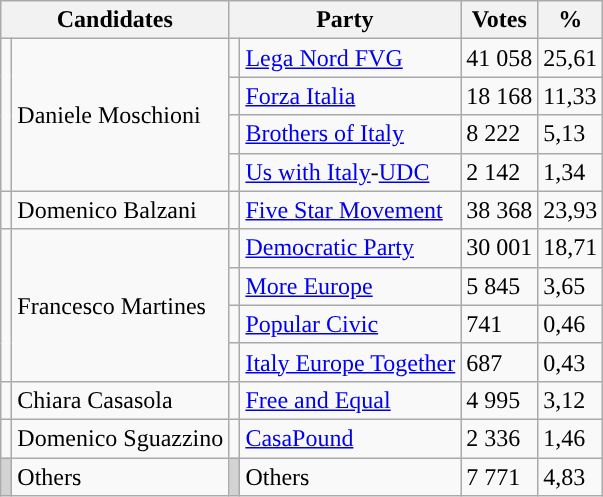<table class="wikitable">
<tr>
<th colspan="2">Candidates</th>
<th colspan="2">Party</th>
<th>Votes</th>
<th>%</th>
</tr>
<tr>
<td rowspan="4"></td>
<td rowspan="4">Daniele Moschioni</td>
<td></td>
<td><a href='#'>Lega Nord FVG</a></td>
<td>41 058</td>
<td>25,61</td>
</tr>
<tr>
<td></td>
<td><a href='#'>Forza Italia</a></td>
<td>18 168</td>
<td>11,33</td>
</tr>
<tr>
<td></td>
<td><a href='#'>Brothers of Italy</a></td>
<td>8 222</td>
<td>5,13</td>
</tr>
<tr>
<td></td>
<td><a href='#'>Us with Italy</a>-<a href='#'>UDC</a></td>
<td>2 142</td>
<td>1,34</td>
</tr>
<tr>
<td></td>
<td>Domenico Balzani</td>
<td></td>
<td><a href='#'>Five Star Movement</a></td>
<td>38 368</td>
<td>23,93</td>
</tr>
<tr>
<td rowspan="4"></td>
<td rowspan="4">Francesco Martines</td>
<td></td>
<td><a href='#'>Democratic Party</a></td>
<td>30 001</td>
<td>18,71</td>
</tr>
<tr>
<td></td>
<td><a href='#'>More Europe</a></td>
<td>5 845</td>
<td>3,65</td>
</tr>
<tr>
<td></td>
<td><a href='#'>Popular Civic</a></td>
<td>741</td>
<td>0,46</td>
</tr>
<tr>
<td></td>
<td><a href='#'>Italy Europe Together</a></td>
<td>687</td>
<td>0,43</td>
</tr>
<tr>
<td></td>
<td>Chiara Casasola</td>
<td></td>
<td><a href='#'>Free and Equal</a></td>
<td>4 995</td>
<td>3,12</td>
</tr>
<tr>
<td></td>
<td>Domenico Sguazzino</td>
<td></td>
<td><a href='#'>CasaPound</a></td>
<td>2 336</td>
<td>1,46</td>
</tr>
<tr>
<td bgcolor="Lightgrey"></td>
<td>Others</td>
<td bgcolor="Lightgrey"></td>
<td>Others</td>
<td>7 771</td>
<td>4,83</td>
</tr>
</table>
